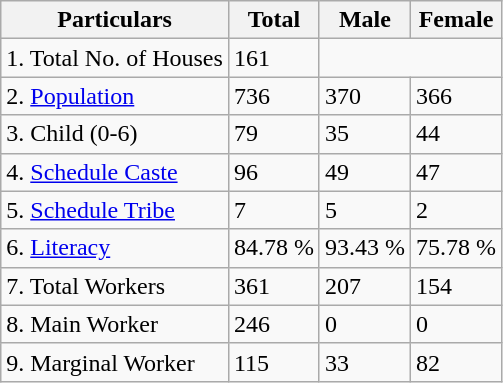<table class="wikitable sortable">
<tr>
<th>Particulars</th>
<th>Total</th>
<th>Male</th>
<th>Female</th>
</tr>
<tr>
<td>1. Total No. of Houses</td>
<td>161</td>
</tr>
<tr>
<td>2. <a href='#'>Population</a></td>
<td>736</td>
<td>370</td>
<td>366</td>
</tr>
<tr>
<td>3. Child (0-6)</td>
<td>79</td>
<td>35</td>
<td>44</td>
</tr>
<tr>
<td>4. <a href='#'>Schedule Caste</a></td>
<td>96</td>
<td>49</td>
<td>47</td>
</tr>
<tr>
<td>5. <a href='#'>Schedule Tribe</a></td>
<td>7</td>
<td>5</td>
<td>2</td>
</tr>
<tr>
<td>6. <a href='#'>Literacy</a></td>
<td>84.78 %</td>
<td>93.43 %</td>
<td>75.78 %</td>
</tr>
<tr>
<td>7. Total Workers</td>
<td>361</td>
<td>207</td>
<td>154</td>
</tr>
<tr>
<td>8. Main Worker</td>
<td>246</td>
<td>0</td>
<td>0</td>
</tr>
<tr>
<td>9. Marginal Worker</td>
<td>115</td>
<td>33</td>
<td>82</td>
</tr>
</table>
